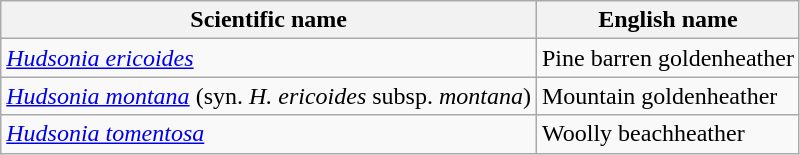<table class="wikitable">
<tr>
<th>Scientific name</th>
<th>English name</th>
</tr>
<tr>
<td><em><a href='#'>Hudsonia ericoides</a></em></td>
<td>Pine barren goldenheather</td>
</tr>
<tr>
<td><em><a href='#'>Hudsonia montana</a></em> (syn. <em>H. ericoides</em> subsp. <em>montana</em>)</td>
<td>Mountain goldenheather</td>
</tr>
<tr>
<td><em><a href='#'>Hudsonia tomentosa</a></em></td>
<td>Woolly beachheather</td>
</tr>
</table>
